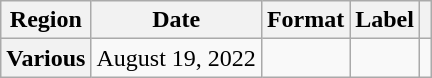<table class="wikitable plainrowheaders">
<tr>
<th scope="col">Region</th>
<th scope="col">Date</th>
<th scope="col">Format</th>
<th scope="col">Label</th>
<th scope="col"></th>
</tr>
<tr>
<th scope="row">Various</th>
<td>August 19, 2022</td>
<td></td>
<td></td>
<td style="text-align:center;"></td>
</tr>
</table>
